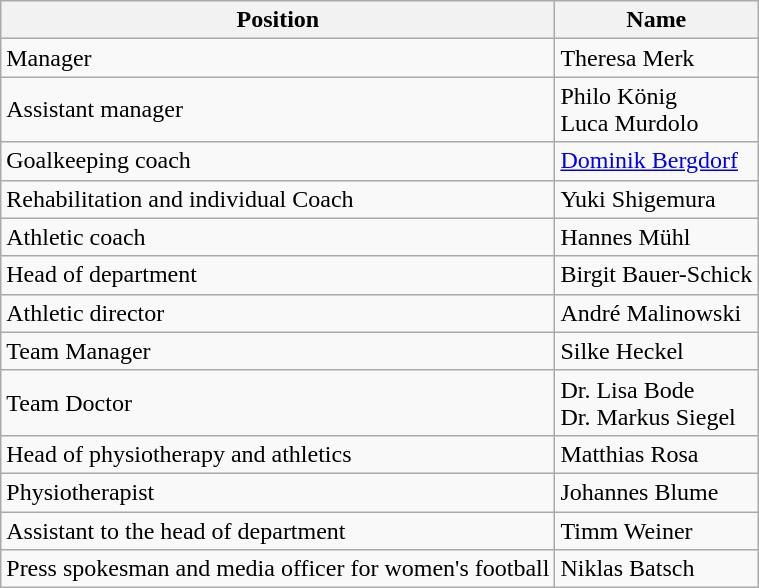<table class="wikitable">
<tr>
<th>Position</th>
<th>Name</th>
</tr>
<tr>
<td>Manager</td>
<td> Theresa Merk</td>
</tr>
<tr>
<td>Assistant manager</td>
<td> Philo König <br>  Luca Murdolo</td>
</tr>
<tr>
<td>Goalkeeping coach</td>
<td> <a href='#'>Dominik Bergdorf</a></td>
</tr>
<tr>
<td>Rehabilitation and individual Coach</td>
<td> Yuki Shigemura</td>
</tr>
<tr>
<td>Athletic coach</td>
<td> Hannes Mühl</td>
</tr>
<tr>
<td>Head of department</td>
<td> Birgit Bauer-Schick</td>
</tr>
<tr>
<td>Athletic director</td>
<td> André Malinowski</td>
</tr>
<tr>
<td>Team Manager</td>
<td> Silke Heckel</td>
</tr>
<tr>
<td>Team Doctor</td>
<td> Dr. Lisa Bode <br>  Dr. Markus Siegel</td>
</tr>
<tr>
<td>Head of physiotherapy and athletics</td>
<td> Matthias Rosa</td>
</tr>
<tr>
<td>Physiotherapist</td>
<td> Johannes Blume</td>
</tr>
<tr>
<td>Assistant to the head of department</td>
<td> Timm Weiner</td>
</tr>
<tr>
<td>Press spokesman and media officer for women's football</td>
<td> Niklas Batsch</td>
</tr>
</table>
